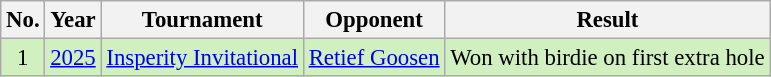<table class="wikitable" style="font-size:95%;">
<tr>
<th>No.</th>
<th>Year</th>
<th>Tournament</th>
<th>Opponent</th>
<th>Result</th>
</tr>
<tr style="background:#D0F0C0;">
<td align=center>1</td>
<td><a href='#'>2025</a></td>
<td><a href='#'>Insperity Invitational</a></td>
<td> <a href='#'>Retief Goosen</a></td>
<td>Won with birdie on first extra hole</td>
</tr>
</table>
